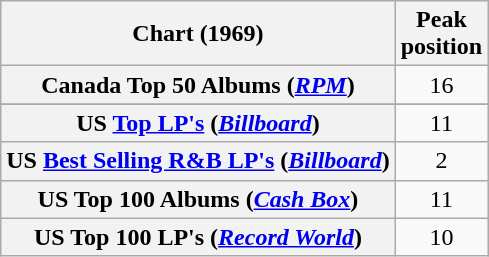<table class="wikitable sortable plainrowheaders" style="text-align:center">
<tr>
<th scope="col">Chart (1969)</th>
<th scope="col">Peak<br>position</th>
</tr>
<tr>
<th scope="row">Canada Top 50 Albums (<em><a href='#'>RPM</a></em>)</th>
<td>16</td>
</tr>
<tr>
</tr>
<tr>
<th scope="row">US <a href='#'>Top LP's</a> (<em><a href='#'>Billboard</a></em>)</th>
<td>11</td>
</tr>
<tr>
<th scope="row">US <a href='#'>Best Selling R&B LP's</a> (<em><a href='#'>Billboard</a></em>)</th>
<td>2</td>
</tr>
<tr>
<th scope="row">US Top 100 Albums (<em><a href='#'>Cash Box</a></em>)</th>
<td>11</td>
</tr>
<tr>
<th scope="row">US Top 100 LP's (<em><a href='#'>Record World</a></em>)</th>
<td>10</td>
</tr>
</table>
